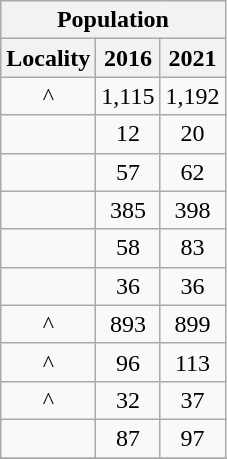<table class="wikitable" style="text-align:center;">
<tr>
<th colspan="3" style="text-align:center;  font-weight:bold">Population</th>
</tr>
<tr>
<th style="text-align:center; background:  font-weight:bold">Locality</th>
<th style="text-align:center; background:  font-weight:bold"><strong>2016</strong></th>
<th style="text-align:center; background:  font-weight:bold"><strong>2021</strong></th>
</tr>
<tr>
<td>^</td>
<td>1,115</td>
<td>1,192</td>
</tr>
<tr>
<td></td>
<td>12</td>
<td>20</td>
</tr>
<tr>
<td></td>
<td>57</td>
<td>62</td>
</tr>
<tr>
<td></td>
<td>385</td>
<td>398</td>
</tr>
<tr>
<td></td>
<td>58</td>
<td>83</td>
</tr>
<tr>
<td></td>
<td>36</td>
<td>36</td>
</tr>
<tr>
<td>^</td>
<td>893</td>
<td>899</td>
</tr>
<tr>
<td>^</td>
<td>96</td>
<td>113</td>
</tr>
<tr>
<td>^</td>
<td>32</td>
<td>37</td>
</tr>
<tr>
<td></td>
<td>87</td>
<td>97</td>
</tr>
<tr>
</tr>
</table>
